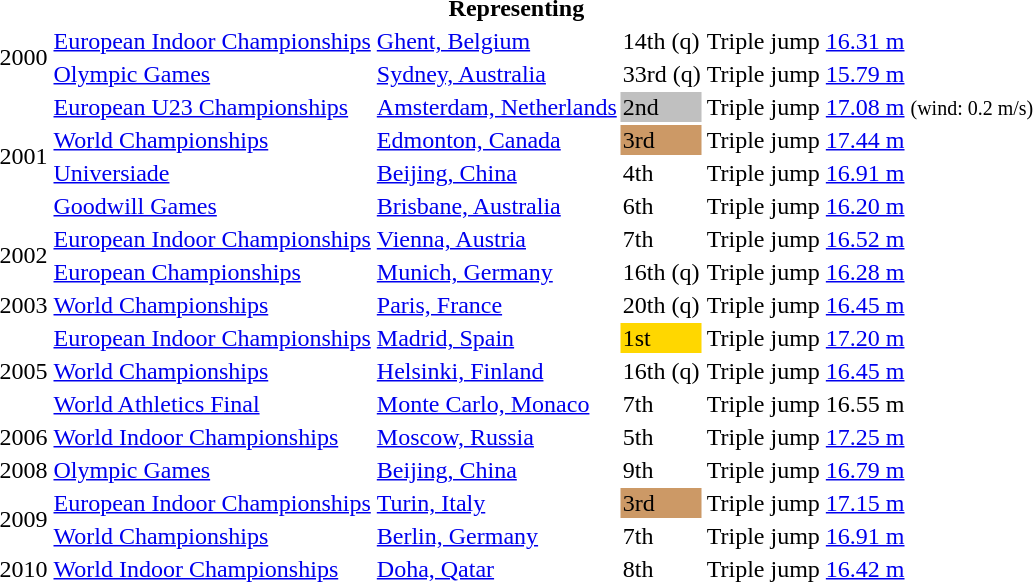<table>
<tr>
<th colspan="6">Representing </th>
</tr>
<tr>
<td rowspan=2>2000</td>
<td><a href='#'>European Indoor Championships</a></td>
<td><a href='#'>Ghent, Belgium</a></td>
<td>14th (q)</td>
<td>Triple jump</td>
<td><a href='#'>16.31 m</a></td>
</tr>
<tr>
<td><a href='#'>Olympic Games</a></td>
<td><a href='#'>Sydney, Australia</a></td>
<td>33rd (q)</td>
<td>Triple jump</td>
<td><a href='#'>15.79 m</a></td>
</tr>
<tr>
<td rowspan=4>2001</td>
<td><a href='#'>European U23 Championships</a></td>
<td><a href='#'>Amsterdam, Netherlands</a></td>
<td bgcolor=silver>2nd</td>
<td>Triple jump</td>
<td><a href='#'>17.08 m</a> <small>(wind: 0.2 m/s)</small></td>
</tr>
<tr>
<td><a href='#'>World Championships</a></td>
<td><a href='#'>Edmonton, Canada</a></td>
<td bgcolor="cc9966">3rd</td>
<td>Triple jump</td>
<td><a href='#'>17.44 m</a></td>
</tr>
<tr>
<td><a href='#'>Universiade</a></td>
<td><a href='#'>Beijing, China</a></td>
<td>4th</td>
<td>Triple jump</td>
<td><a href='#'>16.91 m</a></td>
</tr>
<tr>
<td><a href='#'>Goodwill Games</a></td>
<td><a href='#'>Brisbane, Australia</a></td>
<td>6th</td>
<td>Triple jump</td>
<td><a href='#'>16.20 m</a></td>
</tr>
<tr>
<td rowspan=2>2002</td>
<td><a href='#'>European Indoor Championships</a></td>
<td><a href='#'>Vienna, Austria</a></td>
<td>7th</td>
<td>Triple jump</td>
<td><a href='#'>16.52 m</a></td>
</tr>
<tr>
<td><a href='#'>European Championships</a></td>
<td><a href='#'>Munich, Germany</a></td>
<td>16th (q)</td>
<td>Triple jump</td>
<td><a href='#'>16.28 m</a></td>
</tr>
<tr>
<td>2003</td>
<td><a href='#'>World Championships</a></td>
<td><a href='#'>Paris, France</a></td>
<td>20th (q)</td>
<td>Triple jump</td>
<td><a href='#'>16.45 m</a></td>
</tr>
<tr>
<td rowspan=3>2005</td>
<td><a href='#'>European Indoor Championships</a></td>
<td><a href='#'>Madrid, Spain</a></td>
<td bgcolor="gold">1st</td>
<td>Triple jump</td>
<td><a href='#'>17.20 m</a></td>
</tr>
<tr>
<td><a href='#'>World Championships</a></td>
<td><a href='#'>Helsinki, Finland</a></td>
<td>16th (q)</td>
<td>Triple jump</td>
<td><a href='#'>16.45 m</a></td>
</tr>
<tr>
<td><a href='#'>World Athletics Final</a></td>
<td><a href='#'>Monte Carlo, Monaco</a></td>
<td>7th</td>
<td>Triple jump</td>
<td>16.55 m</td>
</tr>
<tr>
<td>2006</td>
<td><a href='#'>World Indoor Championships</a></td>
<td><a href='#'>Moscow, Russia</a></td>
<td>5th</td>
<td>Triple jump</td>
<td><a href='#'>17.25 m</a></td>
</tr>
<tr>
<td>2008</td>
<td><a href='#'>Olympic Games</a></td>
<td><a href='#'>Beijing, China</a></td>
<td>9th</td>
<td>Triple jump</td>
<td><a href='#'>16.79 m</a></td>
</tr>
<tr>
<td rowspan=2>2009</td>
<td><a href='#'>European Indoor Championships</a></td>
<td><a href='#'>Turin, Italy</a></td>
<td bgcolor="cc9966">3rd</td>
<td>Triple jump</td>
<td><a href='#'>17.15 m</a></td>
</tr>
<tr>
<td><a href='#'>World Championships</a></td>
<td><a href='#'>Berlin, Germany</a></td>
<td>7th</td>
<td>Triple jump</td>
<td><a href='#'>16.91 m</a></td>
</tr>
<tr>
<td>2010</td>
<td><a href='#'>World Indoor Championships</a></td>
<td><a href='#'>Doha, Qatar</a></td>
<td>8th</td>
<td>Triple jump</td>
<td><a href='#'>16.42 m</a></td>
</tr>
</table>
